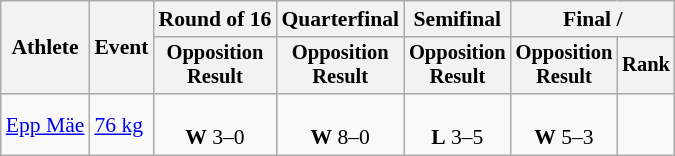<table class="wikitable" style="font-size:90%">
<tr>
<th rowspan="2">Athlete</th>
<th rowspan="2">Event</th>
<th>Round of 16</th>
<th>Quarterfinal</th>
<th>Semifinal</th>
<th colspan=2>Final / </th>
</tr>
<tr style="font-size: 95%">
<th>Opposition<br>Result</th>
<th>Opposition<br>Result</th>
<th>Opposition<br>Result</th>
<th>Opposition<br>Result</th>
<th>Rank</th>
</tr>
<tr align=center>
<td align=left><a href='#'>Epp Mäe</a></td>
<td align=left><a href='#'>76 kg</a></td>
<td><br><strong>W</strong> 3–0 </td>
<td><br><strong>W</strong> 8–0 </td>
<td><br><strong>L</strong> 3–5 </td>
<td><br><strong>W</strong> 5–3 </td>
<td></td>
</tr>
</table>
